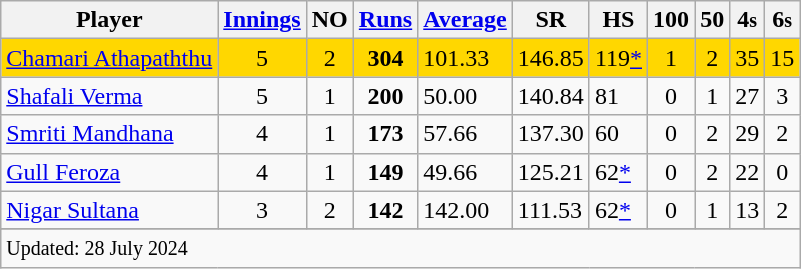<table class="wikitable sortable" style="text-align:centre;">
<tr>
<th>Player</th>
<th><a href='#'>Innings</a></th>
<th>NO</th>
<th><a href='#'>Runs</a></th>
<th><a href='#'> Average</a></th>
<th>SR</th>
<th>HS</th>
<th>100</th>
<th>50</th>
<th>4<small>s</small></th>
<th>6<small>s</small></th>
</tr>
<tr style="background:gold;">
<td style="text-align:left"> <a href='#'>Chamari Athapaththu</a></td>
<td style="text-align:center;">5</td>
<td style="text-align:center;">2</td>
<td style="text-align:center;"><strong>304</strong></td>
<td>101.33</td>
<td>146.85</td>
<td>119<a href='#'>*</a></td>
<td style="text-align:center;">1</td>
<td style="text-align:center;">2</td>
<td style="text-align:center;">35</td>
<td style="text-align:center;">15</td>
</tr>
<tr>
<td style="text-align:left"> <a href='#'>Shafali Verma</a></td>
<td style="text-align:center;">5</td>
<td style="text-align:center;">1</td>
<td style="text-align:center;"><strong>200</strong></td>
<td>50.00</td>
<td>140.84</td>
<td>81</td>
<td style="text-align:center;">0</td>
<td style="text-align:center;">1</td>
<td style="text-align:center;">27</td>
<td style="text-align:center;">3</td>
</tr>
<tr>
<td style="text-align:left"> <a href='#'>Smriti Mandhana</a></td>
<td style="text-align:center;">4</td>
<td style="text-align:center;">1</td>
<td style="text-align:center;"><strong>173</strong></td>
<td>57.66</td>
<td>137.30</td>
<td>60</td>
<td style="text-align:center;">0</td>
<td style="text-align:center;">2</td>
<td style="text-align:center;">29</td>
<td style="text-align:center;">2</td>
</tr>
<tr>
<td style="text-align:left"> <a href='#'>Gull Feroza</a></td>
<td style="text-align:center;">4</td>
<td style="text-align:center;">1</td>
<td style="text-align:center;"><strong>149</strong></td>
<td>49.66</td>
<td>125.21</td>
<td>62<a href='#'>*</a></td>
<td style="text-align:center;">0</td>
<td style="text-align:center;">2</td>
<td style="text-align:center;">22</td>
<td style="text-align:center;">0</td>
</tr>
<tr>
<td style="text-align:left"> <a href='#'>Nigar Sultana</a></td>
<td style="text-align:center;">3</td>
<td style="text-align:center;">2</td>
<td style="text-align:center;"><strong>142</strong></td>
<td>142.00</td>
<td>111.53</td>
<td>62<a href='#'>*</a></td>
<td style="text-align:center;">0</td>
<td style="text-align:center;">1</td>
<td style="text-align:center;">13</td>
<td style="text-align:center;">2</td>
</tr>
<tr>
</tr>
<tr class="sortbottom">
<td colspan="11" scope="row"><small>Updated: 28 July 2024</small></td>
</tr>
</table>
